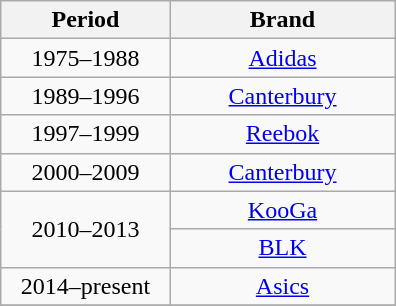<table class="wikitable sticky-header" style="text-align:center; display:inline-table;">
<tr>
<th scope="col" style="width:6.6em;">Period</th>
<th scope="col" style="width:8.9em;">Brand</th>
</tr>
<tr>
<td>1975–1988</td>
<td><a href='#'>Adidas</a></td>
</tr>
<tr>
<td>1989–1996</td>
<td><a href='#'>Canterbury</a></td>
</tr>
<tr>
<td>1997–1999</td>
<td><a href='#'>Reebok</a></td>
</tr>
<tr>
<td>2000–2009</td>
<td><a href='#'>Canterbury</a></td>
</tr>
<tr>
<td rowspan="2">2010–2013</td>
<td><a href='#'>KooGa</a></td>
</tr>
<tr>
<td><a href='#'>BLK</a> </td>
</tr>
<tr>
<td>2014–present</td>
<td><a href='#'>Asics</a></td>
</tr>
<tr>
</tr>
</table>
